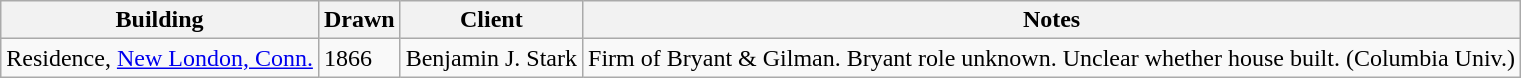<table class="wikitable">
<tr>
<th>Building</th>
<th>Drawn</th>
<th>Client</th>
<th>Notes</th>
</tr>
<tr>
<td>Residence, <a href='#'>New London, Conn.</a></td>
<td>1866</td>
<td>Benjamin J. Stark</td>
<td>Firm of Bryant & Gilman. Bryant role unknown. Unclear whether house built. (Columbia Univ.)</td>
</tr>
</table>
